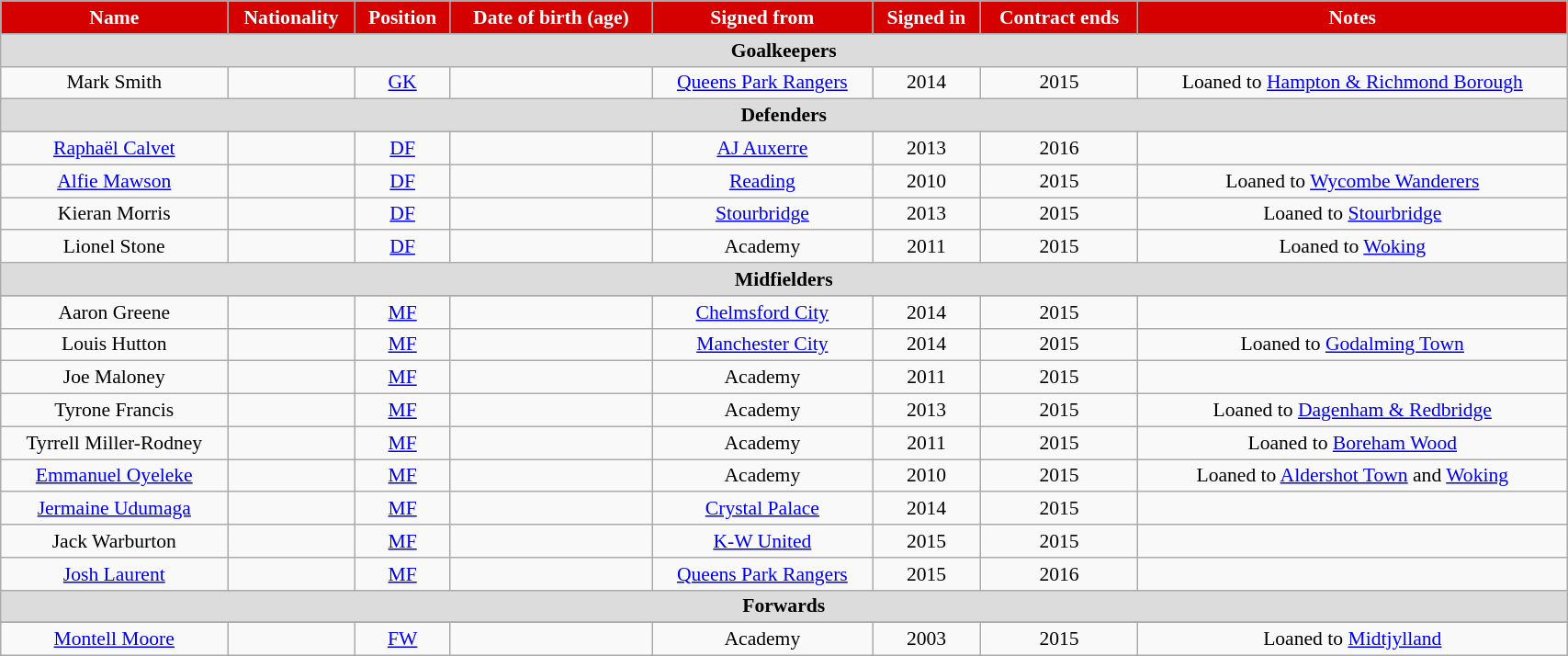<table class="wikitable"  style="text-align:center; font-size:90%; width:90%;">
<tr>
<th style="background:#d50000; color:white; text-align:center;">Name</th>
<th style="background:#d50000; color:white; text-align:center;">Nationality</th>
<th style="background:#d50000; color:white; text-align:center;">Position</th>
<th style="background:#d50000; color:white; text-align:center;">Date of birth (age)</th>
<th style="background:#d50000; color:white; text-align:center;">Signed from</th>
<th style="background:#d50000; color:white; text-align:center;">Signed in</th>
<th style="background:#d50000; color:white; text-align:center;">Contract ends</th>
<th style="background:#d50000; color:white; text-align:center;">Notes</th>
</tr>
<tr>
<th colspan="8" style="background:#dcdcdc; text-align:center;">Goalkeepers</th>
</tr>
<tr>
<td>Mark Smith</td>
<td></td>
<td><a href='#'>GK</a></td>
<td></td>
<td><a href='#'>Queens Park Rangers</a></td>
<td>2014</td>
<td>2015</td>
<td>Loaned to <a href='#'>Hampton & Richmond Borough</a></td>
</tr>
<tr>
<th colspan="8" style="background:#dcdcdc; text-align:center;">Defenders</th>
</tr>
<tr>
<td><a href='#'>Raphaël Calvet</a></td>
<td></td>
<td><a href='#'>DF</a></td>
<td></td>
<td><a href='#'>AJ Auxerre</a></td>
<td>2013</td>
<td>2016</td>
<td></td>
</tr>
<tr>
<td><a href='#'>Alfie Mawson</a></td>
<td></td>
<td><a href='#'>DF</a></td>
<td></td>
<td><a href='#'>Reading</a></td>
<td>2010</td>
<td>2015</td>
<td>Loaned to <a href='#'>Wycombe Wanderers</a></td>
</tr>
<tr>
<td>Kieran Morris</td>
<td></td>
<td><a href='#'>DF</a></td>
<td></td>
<td><a href='#'>Stourbridge</a></td>
<td>2013</td>
<td>2015</td>
<td>Loaned to <a href='#'>Stourbridge</a></td>
</tr>
<tr>
<td>Lionel Stone</td>
<td></td>
<td><a href='#'>DF</a></td>
<td></td>
<td>Academy</td>
<td>2011</td>
<td>2015</td>
<td>Loaned to <a href='#'>Woking</a></td>
</tr>
<tr>
<th colspan="8" style="background:#dcdcdc; text-align:center;">Midfielders</th>
</tr>
<tr>
</tr>
<tr>
<td>Aaron Greene</td>
<td></td>
<td><a href='#'>MF</a></td>
<td></td>
<td><a href='#'>Chelmsford City</a></td>
<td>2014</td>
<td>2015</td>
<td></td>
</tr>
<tr>
<td>Louis Hutton</td>
<td></td>
<td><a href='#'>MF</a></td>
<td></td>
<td><a href='#'>Manchester City</a></td>
<td>2014</td>
<td>2015</td>
<td>Loaned to <a href='#'>Godalming Town</a></td>
</tr>
<tr>
<td>Joe Maloney</td>
<td></td>
<td><a href='#'>MF</a></td>
<td></td>
<td>Academy</td>
<td>2011</td>
<td>2015</td>
<td></td>
</tr>
<tr>
<td>Tyrone Francis</td>
<td></td>
<td><a href='#'>MF</a></td>
<td></td>
<td>Academy</td>
<td>2013</td>
<td>2015</td>
<td>Loaned to <a href='#'>Dagenham & Redbridge</a></td>
</tr>
<tr>
<td>Tyrrell Miller-Rodney</td>
<td></td>
<td><a href='#'>MF</a></td>
<td></td>
<td>Academy</td>
<td>2011</td>
<td>2015</td>
<td>Loaned to <a href='#'>Boreham Wood</a></td>
</tr>
<tr>
<td><a href='#'>Emmanuel Oyeleke</a></td>
<td></td>
<td><a href='#'>MF</a></td>
<td></td>
<td>Academy</td>
<td>2010</td>
<td>2015</td>
<td>Loaned to <a href='#'>Aldershot Town</a> and <a href='#'>Woking</a></td>
</tr>
<tr>
<td><a href='#'>Jermaine Udumaga</a></td>
<td></td>
<td><a href='#'>MF</a></td>
<td></td>
<td><a href='#'>Crystal Palace</a></td>
<td>2014</td>
<td>2015</td>
<td></td>
</tr>
<tr>
<td>Jack Warburton</td>
<td></td>
<td><a href='#'>MF</a></td>
<td></td>
<td><a href='#'>K-W United</a></td>
<td>2015</td>
<td>2015</td>
<td></td>
</tr>
<tr>
<td><a href='#'>Josh Laurent</a></td>
<td></td>
<td><a href='#'>MF</a></td>
<td></td>
<td><a href='#'>Queens Park Rangers</a></td>
<td>2015</td>
<td>2016</td>
<td></td>
</tr>
<tr>
<th colspan="8" style="background:#dcdcdc; text-align:center;">Forwards</th>
</tr>
<tr>
</tr>
<tr>
<td><a href='#'>Montell Moore</a></td>
<td></td>
<td><a href='#'>FW</a></td>
<td></td>
<td>Academy</td>
<td>2003</td>
<td>2015</td>
<td>Loaned to <a href='#'>Midtjylland</a></td>
</tr>
</table>
